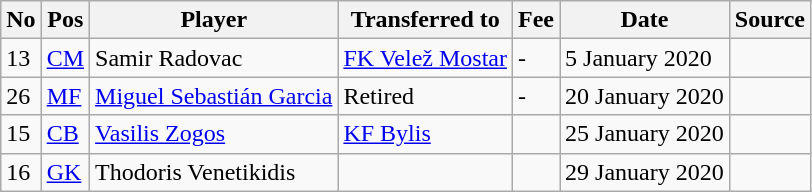<table class="wikitable">
<tr>
<th>No</th>
<th>Pos</th>
<th>Player</th>
<th>Transferred to</th>
<th>Fee</th>
<th>Date</th>
<th>Source</th>
</tr>
<tr>
<td>13</td>
<td><a href='#'>CM</a></td>
<td>Samir Radovac</td>
<td><a href='#'>FK Velež Mostar</a></td>
<td>-</td>
<td>5 January 2020</td>
<td></td>
</tr>
<tr>
<td>26</td>
<td><a href='#'>MF</a></td>
<td><a href='#'>Miguel Sebastián Garcia</a></td>
<td>Retired</td>
<td>-</td>
<td>20 January 2020</td>
<td></td>
</tr>
<tr>
<td>15</td>
<td><a href='#'>CB</a></td>
<td><a href='#'>Vasilis Zogos</a></td>
<td><a href='#'>KF Bylis</a></td>
<td></td>
<td>25 January 2020</td>
<td></td>
</tr>
<tr>
<td>16</td>
<td><a href='#'>GK</a></td>
<td>Thodoris Venetikidis</td>
<td></td>
<td></td>
<td>29 January 2020</td>
<td></td>
</tr>
</table>
